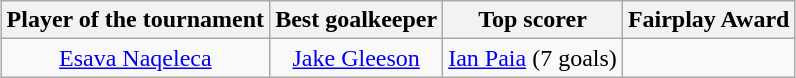<table class="wikitable" style="margin: 0 auto;">
<tr>
<th>Player of the tournament</th>
<th>Best goalkeeper</th>
<th>Top scorer</th>
<th>Fairplay Award</th>
</tr>
<tr>
<td align=center> <a href='#'>Esava Naqeleca</a></td>
<td align=center> <a href='#'>Jake Gleeson</a></td>
<td align=center> <a href='#'>Ian Paia</a> (7 goals)</td>
<td align=center></td>
</tr>
</table>
